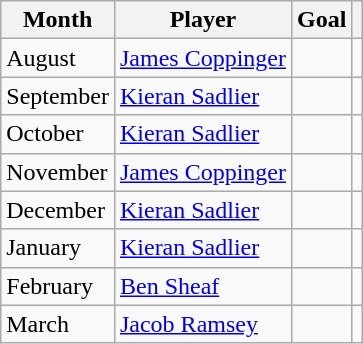<table class="wikitable" style="text-align:left">
<tr>
<th>Month</th>
<th>Player</th>
<th>Goal</th>
<th></th>
</tr>
<tr>
<td>August</td>
<td> <a href='#'>James Coppinger</a></td>
<td></td>
<td></td>
</tr>
<tr>
<td>September</td>
<td> <a href='#'>Kieran Sadlier</a></td>
<td></td>
<td></td>
</tr>
<tr>
<td>October</td>
<td> <a href='#'>Kieran Sadlier</a></td>
<td></td>
<td></td>
</tr>
<tr>
<td>November</td>
<td> <a href='#'>James Coppinger</a></td>
<td></td>
<td></td>
</tr>
<tr>
<td>December</td>
<td> <a href='#'>Kieran Sadlier</a></td>
<td></td>
<td></td>
</tr>
<tr>
<td>January</td>
<td> <a href='#'>Kieran Sadlier</a></td>
<td></td>
<td></td>
</tr>
<tr>
<td>February</td>
<td> <a href='#'>Ben Sheaf</a></td>
<td></td>
<td></td>
</tr>
<tr>
<td>March</td>
<td> <a href='#'>Jacob Ramsey</a></td>
<td></td>
<td></td>
</tr>
</table>
